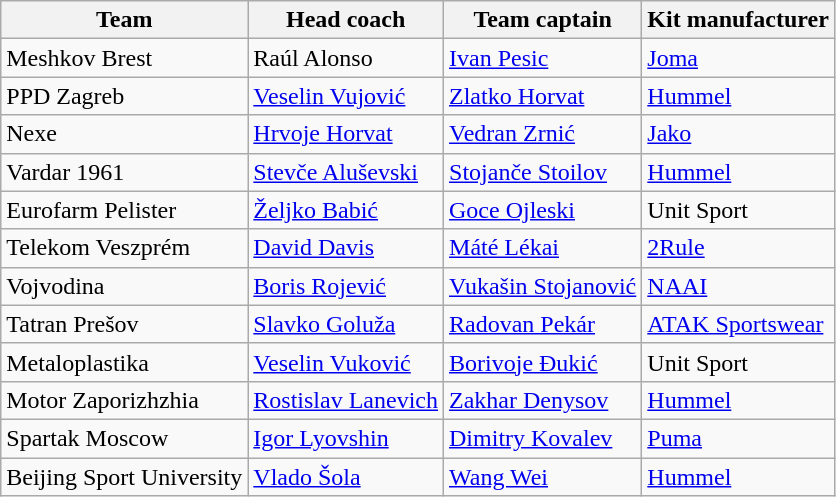<table class="wikitable sortable" style="text-align: left;">
<tr>
<th>Team</th>
<th>Head coach</th>
<th>Team captain</th>
<th>Kit manufacturer</th>
</tr>
<tr>
<td>Meshkov Brest</td>
<td> Raúl Alonso</td>
<td> <a href='#'>Ivan Pesic</a></td>
<td><a href='#'>Joma</a></td>
</tr>
<tr>
<td>PPD Zagreb</td>
<td> <a href='#'>Veselin Vujović</a></td>
<td> <a href='#'>Zlatko Horvat</a></td>
<td><a href='#'>Hummel</a></td>
</tr>
<tr>
<td>Nexe</td>
<td> <a href='#'>Hrvoje Horvat</a></td>
<td> <a href='#'>Vedran Zrnić</a></td>
<td><a href='#'>Jako</a></td>
</tr>
<tr>
<td>Vardar 1961</td>
<td> <a href='#'>Stevče Aluševski</a></td>
<td> <a href='#'>Stojanče Stoilov</a></td>
<td><a href='#'>Hummel</a></td>
</tr>
<tr>
<td>Eurofarm Pelister</td>
<td> <a href='#'>Željko Babić</a></td>
<td> <a href='#'>Goce Ojleski</a></td>
<td>Unit Sport</td>
</tr>
<tr>
<td>Telekom Veszprém</td>
<td> <a href='#'>David Davis</a></td>
<td> <a href='#'>Máté Lékai</a></td>
<td><a href='#'>2Rule</a></td>
</tr>
<tr>
<td>Vojvodina</td>
<td> <a href='#'>Boris Rojević</a></td>
<td> <a href='#'>Vukašin Stojanović</a></td>
<td><a href='#'>NAAI</a></td>
</tr>
<tr>
<td>Tatran Prešov</td>
<td> <a href='#'>Slavko Goluža</a></td>
<td> <a href='#'>Radovan Pekár</a></td>
<td><a href='#'>ATAK Sportswear</a></td>
</tr>
<tr>
<td>Metaloplastika</td>
<td> <a href='#'>Veselin Vuković</a></td>
<td> <a href='#'>Borivoje Đukić</a></td>
<td>Unit Sport</td>
</tr>
<tr>
<td>Motor Zaporizhzhia</td>
<td> <a href='#'>Rostislav Lanevich</a></td>
<td> <a href='#'>Zakhar Denysov</a></td>
<td><a href='#'>Hummel</a></td>
</tr>
<tr>
<td>Spartak Moscow</td>
<td> <a href='#'>Igor Lyovshin</a></td>
<td> <a href='#'>Dimitry Kovalev</a></td>
<td><a href='#'>Puma</a></td>
</tr>
<tr>
<td>Beijing Sport University</td>
<td> <a href='#'>Vlado Šola</a></td>
<td> <a href='#'>Wang Wei</a></td>
<td><a href='#'>Hummel</a></td>
</tr>
</table>
